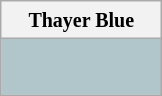<table class="wikitable">
<tr>
<th><small>Thayer Blue</small></th>
</tr>
<tr>
<td Style="height:30px; width:100px; background:#b0c6cb;"></td>
</tr>
</table>
